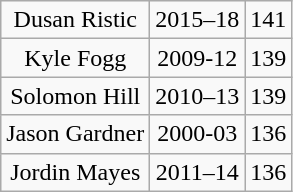<table class="wikitable" style="text-align: center;">
<tr>
<td>Dusan Ristic</td>
<td>2015–18</td>
<td>141</td>
</tr>
<tr>
<td>Kyle Fogg</td>
<td>2009-12</td>
<td>139</td>
</tr>
<tr>
<td>Solomon Hill</td>
<td>2010–13</td>
<td>139</td>
</tr>
<tr>
<td>Jason Gardner</td>
<td>2000-03</td>
<td>136</td>
</tr>
<tr>
<td>Jordin Mayes</td>
<td>2011–14</td>
<td>136</td>
</tr>
</table>
